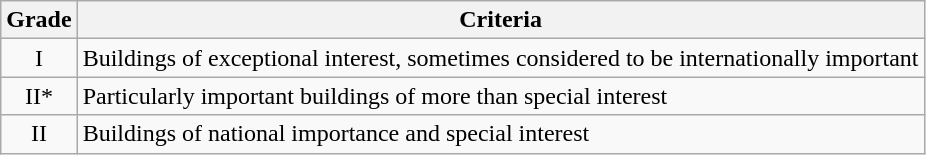<table class="wikitable">
<tr>
<th>Grade</th>
<th>Criteria</th>
</tr>
<tr>
<td align="center" >I</td>
<td>Buildings of exceptional interest, sometimes considered to be internationally important</td>
</tr>
<tr>
<td align="center" >II*</td>
<td>Particularly important buildings of more than special interest</td>
</tr>
<tr>
<td align="center" >II</td>
<td>Buildings of national importance and special interest</td>
</tr>
</table>
